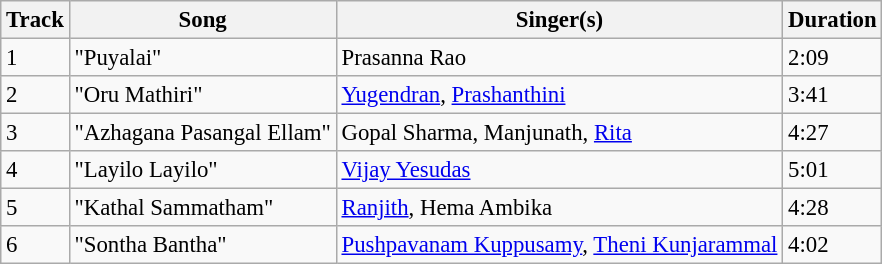<table class="wikitable" style="font-size:95%;">
<tr>
<th>Track</th>
<th>Song</th>
<th>Singer(s)</th>
<th>Duration</th>
</tr>
<tr>
<td>1</td>
<td>"Puyalai"</td>
<td>Prasanna Rao</td>
<td>2:09</td>
</tr>
<tr>
<td>2</td>
<td>"Oru Mathiri"</td>
<td><a href='#'>Yugendran</a>, <a href='#'>Prashanthini</a></td>
<td>3:41</td>
</tr>
<tr>
<td>3</td>
<td>"Azhagana Pasangal Ellam"</td>
<td>Gopal Sharma, Manjunath, <a href='#'>Rita</a></td>
<td>4:27</td>
</tr>
<tr>
<td>4</td>
<td>"Layilo Layilo"</td>
<td><a href='#'>Vijay Yesudas</a></td>
<td>5:01</td>
</tr>
<tr>
<td>5</td>
<td>"Kathal Sammatham"</td>
<td><a href='#'>Ranjith</a>, Hema Ambika</td>
<td>4:28</td>
</tr>
<tr>
<td>6</td>
<td>"Sontha Bantha"</td>
<td><a href='#'>Pushpavanam Kuppusamy</a>, <a href='#'>Theni Kunjarammal</a></td>
<td>4:02</td>
</tr>
</table>
